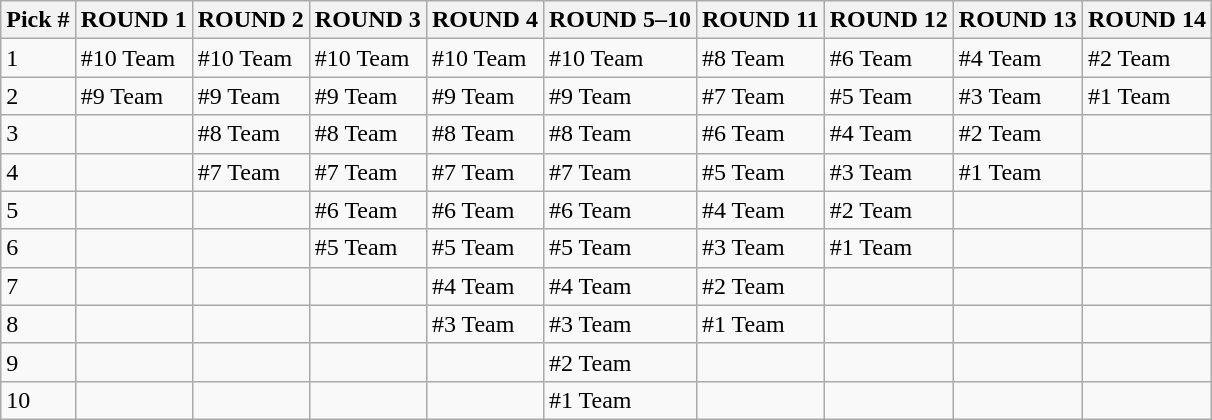<table class="wikitable">
<tr>
<th>Pick #</th>
<th>ROUND 1</th>
<th>ROUND 2</th>
<th>ROUND 3</th>
<th>ROUND 4</th>
<th>ROUND 5–10</th>
<th>ROUND 11</th>
<th>ROUND 12</th>
<th>ROUND 13</th>
<th>ROUND 14</th>
</tr>
<tr>
<td>1</td>
<td>#10 Team</td>
<td>#10 Team</td>
<td>#10 Team</td>
<td>#10 Team</td>
<td>#10 Team</td>
<td>#8 Team</td>
<td>#6 Team</td>
<td>#4 Team</td>
<td>#2 Team</td>
</tr>
<tr>
<td>2</td>
<td>#9 Team</td>
<td>#9 Team</td>
<td>#9 Team</td>
<td>#9 Team</td>
<td>#9 Team</td>
<td>#7 Team</td>
<td>#5 Team</td>
<td>#3 Team</td>
<td>#1 Team</td>
</tr>
<tr>
<td>3</td>
<td></td>
<td>#8 Team</td>
<td>#8 Team</td>
<td>#8 Team</td>
<td>#8 Team</td>
<td>#6 Team</td>
<td>#4 Team</td>
<td>#2 Team</td>
<td></td>
</tr>
<tr>
<td>4</td>
<td></td>
<td>#7 Team</td>
<td>#7 Team</td>
<td>#7 Team</td>
<td>#7 Team</td>
<td>#5 Team</td>
<td>#3 Team</td>
<td>#1 Team</td>
<td></td>
</tr>
<tr>
<td>5</td>
<td></td>
<td></td>
<td>#6 Team</td>
<td>#6 Team</td>
<td>#6 Team</td>
<td>#4 Team</td>
<td>#2 Team</td>
<td></td>
<td></td>
</tr>
<tr>
<td>6</td>
<td></td>
<td></td>
<td>#5 Team</td>
<td>#5 Team</td>
<td>#5 Team</td>
<td>#3 Team</td>
<td>#1 Team</td>
<td></td>
<td></td>
</tr>
<tr>
<td>7</td>
<td></td>
<td></td>
<td></td>
<td>#4 Team</td>
<td>#4 Team</td>
<td>#2 Team</td>
<td></td>
<td></td>
<td></td>
</tr>
<tr>
<td>8</td>
<td></td>
<td></td>
<td></td>
<td>#3 Team</td>
<td>#3 Team</td>
<td>#1 Team</td>
<td></td>
<td></td>
<td></td>
</tr>
<tr>
<td>9</td>
<td></td>
<td></td>
<td></td>
<td></td>
<td>#2 Team</td>
<td></td>
<td></td>
<td></td>
<td></td>
</tr>
<tr>
<td>10</td>
<td></td>
<td></td>
<td></td>
<td></td>
<td>#1 Team</td>
<td></td>
<td></td>
<td></td>
<td></td>
</tr>
</table>
